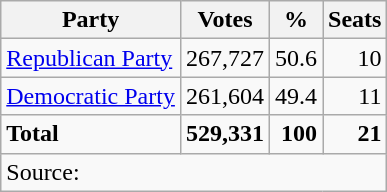<table class=wikitable style=text-align:right>
<tr>
<th>Party</th>
<th>Votes</th>
<th>%</th>
<th>Seats</th>
</tr>
<tr>
<td align=left><a href='#'>Republican Party</a></td>
<td>267,727</td>
<td>50.6</td>
<td>10</td>
</tr>
<tr>
<td align=left><a href='#'>Democratic Party</a></td>
<td>261,604</td>
<td>49.4</td>
<td>11</td>
</tr>
<tr>
<td align=left><strong>Total</strong></td>
<td><strong>529,331</strong></td>
<td><strong>100</strong></td>
<td><strong>21</strong></td>
</tr>
<tr>
<td align=left colspan=6>Source: </td>
</tr>
</table>
